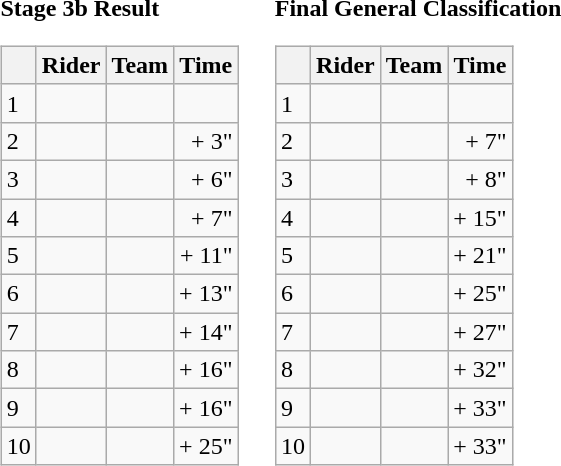<table>
<tr>
<td><strong>Stage 3b Result</strong><br><table class="wikitable">
<tr>
<th></th>
<th>Rider</th>
<th>Team</th>
<th>Time</th>
</tr>
<tr>
<td>1</td>
<td></td>
<td></td>
<td align="right"></td>
</tr>
<tr>
<td>2</td>
<td></td>
<td></td>
<td align="right">+ 3"</td>
</tr>
<tr>
<td>3</td>
<td></td>
<td></td>
<td align="right">+ 6"</td>
</tr>
<tr>
<td>4</td>
<td></td>
<td></td>
<td align="right">+ 7"</td>
</tr>
<tr>
<td>5</td>
<td></td>
<td></td>
<td align="right">+ 11"</td>
</tr>
<tr>
<td>6</td>
<td></td>
<td></td>
<td align="right">+ 13"</td>
</tr>
<tr>
<td>7</td>
<td></td>
<td></td>
<td align="right">+ 14"</td>
</tr>
<tr>
<td>8</td>
<td></td>
<td></td>
<td align="right">+ 16"</td>
</tr>
<tr>
<td>9</td>
<td></td>
<td></td>
<td align="right">+ 16"</td>
</tr>
<tr>
<td>10</td>
<td></td>
<td></td>
<td align="right">+ 25"</td>
</tr>
</table>
</td>
<td></td>
<td><strong>Final General Classification</strong><br><table class="wikitable">
<tr>
<th></th>
<th>Rider</th>
<th>Team</th>
<th>Time</th>
</tr>
<tr>
<td>1</td>
<td> </td>
<td></td>
<td align="right"></td>
</tr>
<tr>
<td>2</td>
<td></td>
<td></td>
<td align="right">+ 7"</td>
</tr>
<tr>
<td>3</td>
<td></td>
<td></td>
<td align="right">+ 8"</td>
</tr>
<tr>
<td>4</td>
<td></td>
<td></td>
<td align="right">+ 15"</td>
</tr>
<tr>
<td>5</td>
<td></td>
<td></td>
<td align="right">+ 21"</td>
</tr>
<tr>
<td>6</td>
<td></td>
<td></td>
<td align="right">+ 25"</td>
</tr>
<tr>
<td>7</td>
<td></td>
<td></td>
<td align="right">+ 27"</td>
</tr>
<tr>
<td>8</td>
<td></td>
<td></td>
<td align="right">+ 32"</td>
</tr>
<tr>
<td>9</td>
<td></td>
<td></td>
<td align="right">+ 33"</td>
</tr>
<tr>
<td>10</td>
<td></td>
<td></td>
<td align="right">+ 33"</td>
</tr>
</table>
</td>
</tr>
</table>
